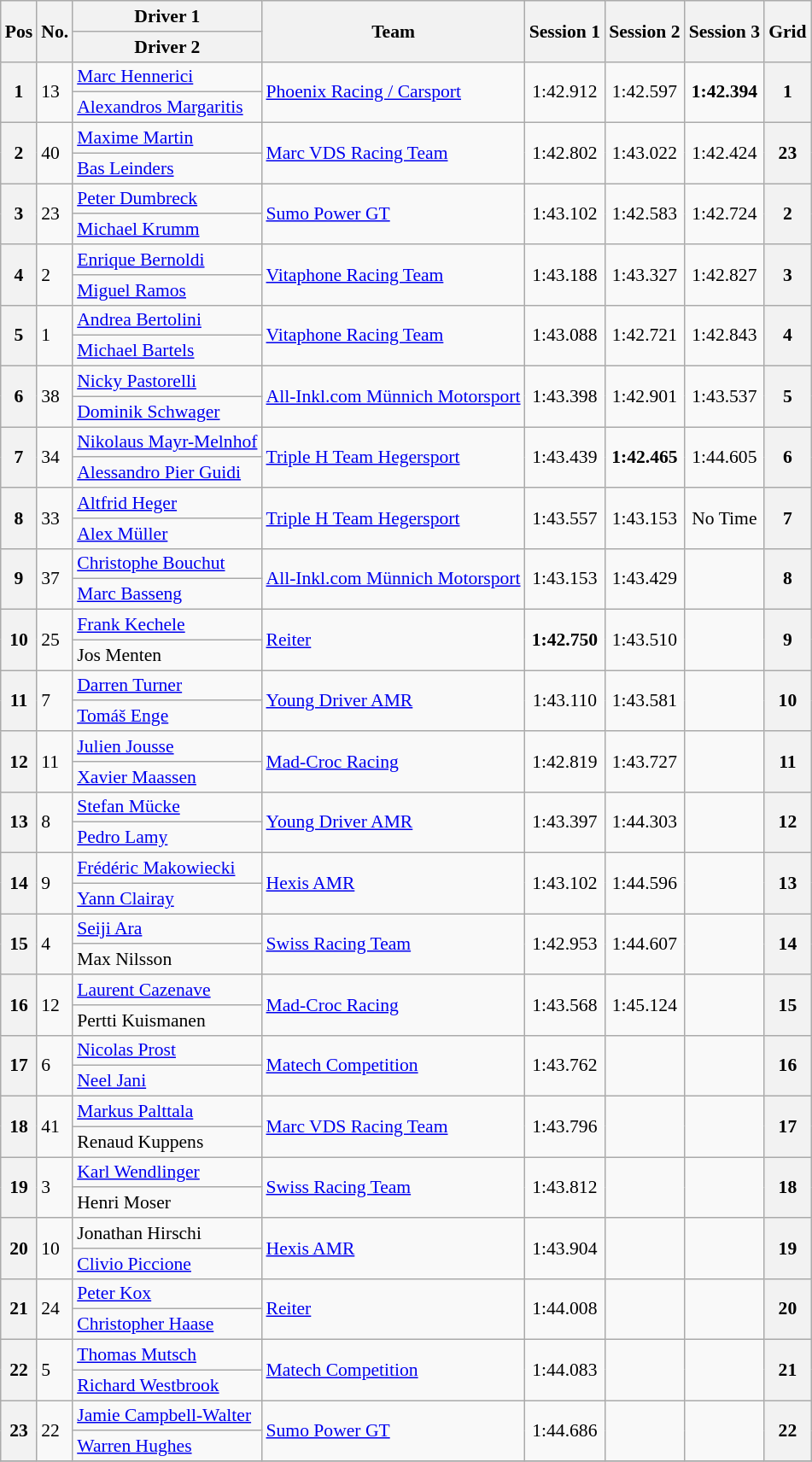<table class="wikitable" style="font-size: 90%;">
<tr>
<th rowspan=2>Pos</th>
<th rowspan=2>No.</th>
<th>Driver 1</th>
<th rowspan=2>Team</th>
<th rowspan=2>Session 1</th>
<th rowspan=2>Session 2</th>
<th rowspan=2>Session 3</th>
<th rowspan=2>Grid</th>
</tr>
<tr>
<th>Driver 2</th>
</tr>
<tr>
<th rowspan=2>1</th>
<td rowspan=2>13</td>
<td> <a href='#'>Marc Hennerici</a></td>
<td rowspan=2> <a href='#'>Phoenix Racing / Carsport</a></td>
<td rowspan=2 align="center">1:42.912</td>
<td rowspan=2 align="center">1:42.597</td>
<td rowspan=2 align="center"><strong>1:42.394</strong></td>
<th rowspan=2>1</th>
</tr>
<tr>
<td> <a href='#'>Alexandros Margaritis</a></td>
</tr>
<tr>
<th rowspan=2>2</th>
<td rowspan=2>40</td>
<td> <a href='#'>Maxime Martin</a></td>
<td rowspan=2> <a href='#'>Marc VDS Racing Team</a></td>
<td rowspan=2 align="center">1:42.802</td>
<td rowspan=2 align="center">1:43.022</td>
<td rowspan=2 align="center">1:42.424</td>
<th rowspan=2>23</th>
</tr>
<tr>
<td> <a href='#'>Bas Leinders</a></td>
</tr>
<tr>
<th rowspan=2>3</th>
<td rowspan=2>23</td>
<td> <a href='#'>Peter Dumbreck</a></td>
<td rowspan=2> <a href='#'>Sumo Power GT</a></td>
<td rowspan=2 align="center">1:43.102</td>
<td rowspan=2 align="center">1:42.583</td>
<td rowspan=2 align="center">1:42.724</td>
<th rowspan=2>2</th>
</tr>
<tr>
<td> <a href='#'>Michael Krumm</a></td>
</tr>
<tr>
<th rowspan=2>4</th>
<td rowspan=2>2</td>
<td> <a href='#'>Enrique Bernoldi</a></td>
<td rowspan=2> <a href='#'>Vitaphone Racing Team</a></td>
<td rowspan=2 align="center">1:43.188</td>
<td rowspan=2 align="center">1:43.327</td>
<td rowspan=2 align="center">1:42.827</td>
<th rowspan=2>3</th>
</tr>
<tr>
<td> <a href='#'>Miguel Ramos</a></td>
</tr>
<tr>
<th rowspan=2>5</th>
<td rowspan=2>1</td>
<td> <a href='#'>Andrea Bertolini</a></td>
<td rowspan=2> <a href='#'>Vitaphone Racing Team</a></td>
<td rowspan=2 align="center">1:43.088</td>
<td rowspan=2 align="center">1:42.721</td>
<td rowspan=2 align="center">1:42.843</td>
<th rowspan=2>4</th>
</tr>
<tr>
<td> <a href='#'>Michael Bartels</a></td>
</tr>
<tr>
<th rowspan=2>6</th>
<td rowspan=2>38</td>
<td> <a href='#'>Nicky Pastorelli</a></td>
<td rowspan=2> <a href='#'>All-Inkl.com Münnich Motorsport</a></td>
<td rowspan=2 align="center">1:43.398</td>
<td rowspan=2 align="center">1:42.901</td>
<td rowspan=2 align="center">1:43.537</td>
<th rowspan=2>5</th>
</tr>
<tr>
<td> <a href='#'>Dominik Schwager</a></td>
</tr>
<tr>
<th rowspan=2>7</th>
<td rowspan=2>34</td>
<td> <a href='#'>Nikolaus Mayr-Melnhof</a></td>
<td rowspan=2> <a href='#'>Triple H Team Hegersport</a></td>
<td rowspan=2 align="center">1:43.439</td>
<td rowspan=2 align="center"><strong>1:42.465</strong></td>
<td rowspan=2 align="center">1:44.605</td>
<th rowspan=2>6</th>
</tr>
<tr>
<td> <a href='#'>Alessandro Pier Guidi</a></td>
</tr>
<tr>
<th rowspan=2>8</th>
<td rowspan=2>33</td>
<td> <a href='#'>Altfrid Heger</a></td>
<td rowspan=2> <a href='#'>Triple H Team Hegersport</a></td>
<td rowspan=2 align="center">1:43.557</td>
<td rowspan=2 align="center">1:43.153</td>
<td rowspan=2 align="center">No Time</td>
<th rowspan=2>7</th>
</tr>
<tr>
<td> <a href='#'>Alex Müller</a></td>
</tr>
<tr>
<th rowspan=2>9</th>
<td rowspan=2>37</td>
<td> <a href='#'>Christophe Bouchut</a></td>
<td rowspan=2> <a href='#'>All-Inkl.com Münnich Motorsport</a></td>
<td rowspan=2 align="center">1:43.153</td>
<td rowspan=2 align="center">1:43.429</td>
<td rowspan=2 align="center"></td>
<th rowspan=2>8</th>
</tr>
<tr>
<td> <a href='#'>Marc Basseng</a></td>
</tr>
<tr>
<th rowspan=2>10</th>
<td rowspan=2>25</td>
<td> <a href='#'>Frank Kechele</a></td>
<td rowspan=2> <a href='#'>Reiter</a></td>
<td rowspan=2 align="center"><strong>1:42.750</strong></td>
<td rowspan=2 align="center">1:43.510</td>
<td rowspan=2 align="center"></td>
<th rowspan=2>9</th>
</tr>
<tr>
<td> Jos Menten</td>
</tr>
<tr>
<th rowspan=2>11</th>
<td rowspan=2>7</td>
<td> <a href='#'>Darren Turner</a></td>
<td rowspan=2> <a href='#'>Young Driver AMR</a></td>
<td rowspan=2 align="center">1:43.110</td>
<td rowspan=2 align="center">1:43.581</td>
<td rowspan=2 align="center"></td>
<th rowspan=2>10</th>
</tr>
<tr>
<td> <a href='#'>Tomáš Enge</a></td>
</tr>
<tr>
<th rowspan=2>12</th>
<td rowspan=2>11</td>
<td> <a href='#'>Julien Jousse</a></td>
<td rowspan=2> <a href='#'>Mad-Croc Racing</a></td>
<td rowspan=2 align="center">1:42.819</td>
<td rowspan=2 align="center">1:43.727</td>
<td rowspan=2 align="center"></td>
<th rowspan=2>11</th>
</tr>
<tr>
<td> <a href='#'>Xavier Maassen</a></td>
</tr>
<tr>
<th rowspan=2>13</th>
<td rowspan=2>8</td>
<td> <a href='#'>Stefan Mücke</a></td>
<td rowspan=2> <a href='#'>Young Driver AMR</a></td>
<td rowspan=2 align="center">1:43.397</td>
<td rowspan=2 align="center">1:44.303</td>
<td rowspan=2 align="center"></td>
<th rowspan=2>12</th>
</tr>
<tr>
<td> <a href='#'>Pedro Lamy</a></td>
</tr>
<tr>
<th rowspan=2>14</th>
<td rowspan=2>9</td>
<td> <a href='#'>Frédéric Makowiecki</a></td>
<td rowspan=2> <a href='#'>Hexis AMR</a></td>
<td rowspan=2 align="center">1:43.102</td>
<td rowspan=2 align="center">1:44.596</td>
<td rowspan=2 align="center"></td>
<th rowspan=2>13</th>
</tr>
<tr>
<td> <a href='#'>Yann Clairay</a></td>
</tr>
<tr>
<th rowspan=2>15</th>
<td rowspan=2>4</td>
<td> <a href='#'>Seiji Ara</a></td>
<td rowspan=2> <a href='#'>Swiss Racing Team</a></td>
<td rowspan=2 align="center">1:42.953</td>
<td rowspan=2 align="center">1:44.607</td>
<td rowspan=2 align="center"></td>
<th rowspan=2>14</th>
</tr>
<tr>
<td> Max Nilsson</td>
</tr>
<tr>
<th rowspan=2>16</th>
<td rowspan=2>12</td>
<td> <a href='#'>Laurent Cazenave</a></td>
<td rowspan=2> <a href='#'>Mad-Croc Racing</a></td>
<td rowspan=2 align="center">1:43.568</td>
<td rowspan=2 align="center">1:45.124</td>
<td rowspan=2 align="center"></td>
<th rowspan=2>15</th>
</tr>
<tr>
<td> Pertti Kuismanen</td>
</tr>
<tr>
<th rowspan=2>17</th>
<td rowspan=2>6</td>
<td> <a href='#'>Nicolas Prost</a></td>
<td rowspan=2> <a href='#'>Matech Competition</a></td>
<td rowspan=2 align="center">1:43.762</td>
<td rowspan=2 align="center"></td>
<td rowspan=2 align="center"></td>
<th rowspan=2>16</th>
</tr>
<tr>
<td> <a href='#'>Neel Jani</a></td>
</tr>
<tr>
<th rowspan=2>18</th>
<td rowspan=2>41</td>
<td> <a href='#'>Markus Palttala</a></td>
<td rowspan=2> <a href='#'>Marc VDS Racing Team</a></td>
<td rowspan=2 align="center">1:43.796</td>
<td rowspan=2 align="center"></td>
<td rowspan=2 align="center"></td>
<th rowspan=2>17</th>
</tr>
<tr>
<td> Renaud Kuppens</td>
</tr>
<tr>
<th rowspan=2>19</th>
<td rowspan=2>3</td>
<td> <a href='#'>Karl Wendlinger</a></td>
<td rowspan=2> <a href='#'>Swiss Racing Team</a></td>
<td rowspan=2 align="center">1:43.812</td>
<td rowspan=2 align="center"></td>
<td rowspan=2 align="center"></td>
<th rowspan=2>18</th>
</tr>
<tr>
<td> Henri Moser</td>
</tr>
<tr>
<th rowspan=2>20</th>
<td rowspan=2>10</td>
<td> Jonathan Hirschi</td>
<td rowspan=2> <a href='#'>Hexis AMR</a></td>
<td rowspan=2 align="center">1:43.904</td>
<td rowspan=2 align="center"></td>
<td rowspan=2 align="center"></td>
<th rowspan=2>19</th>
</tr>
<tr>
<td> <a href='#'>Clivio Piccione</a></td>
</tr>
<tr>
<th rowspan=2>21</th>
<td rowspan=2>24</td>
<td> <a href='#'>Peter Kox</a></td>
<td rowspan=2> <a href='#'>Reiter</a></td>
<td rowspan=2 align="center">1:44.008</td>
<td rowspan=2 align="center"></td>
<td rowspan=2 align="center"></td>
<th rowspan=2>20</th>
</tr>
<tr>
<td> <a href='#'>Christopher Haase</a></td>
</tr>
<tr>
<th rowspan=2>22</th>
<td rowspan=2>5</td>
<td> <a href='#'>Thomas Mutsch</a></td>
<td rowspan=2> <a href='#'>Matech Competition</a></td>
<td rowspan=2 align="center">1:44.083</td>
<td rowspan=2 align="center"></td>
<td rowspan=2 align="center"></td>
<th rowspan=2>21</th>
</tr>
<tr>
<td> <a href='#'>Richard Westbrook</a></td>
</tr>
<tr>
<th rowspan=2>23</th>
<td rowspan=2>22</td>
<td> <a href='#'>Jamie Campbell-Walter</a></td>
<td rowspan=2> <a href='#'>Sumo Power GT</a></td>
<td rowspan=2 align="center">1:44.686</td>
<td rowspan=2 align="center"></td>
<td rowspan=2 align="center"></td>
<th rowspan=2>22</th>
</tr>
<tr>
<td> <a href='#'>Warren Hughes</a></td>
</tr>
<tr>
</tr>
</table>
